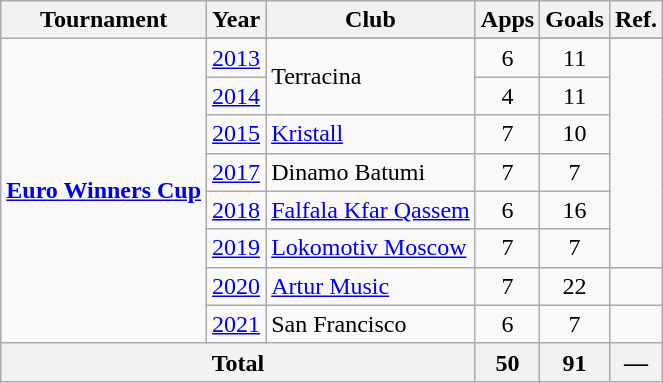<table class="wikitable" style="text-align:center;">
<tr>
<th>Tournament</th>
<th>Year</th>
<th>Club</th>
<th>Apps</th>
<th>Goals</th>
<th>Ref.</th>
</tr>
<tr>
<td rowspan="9"><strong><a href='#'>Euro Winners Cup</a></strong></td>
</tr>
<tr>
<td> <a href='#'>2013</a></td>
<td align=left rowspan=2> Terracina</td>
<td>6</td>
<td>11</td>
<td rowspan=6></td>
</tr>
<tr>
<td> <a href='#'>2014</a></td>
<td>4</td>
<td>11</td>
</tr>
<tr>
<td> <a href='#'>2015</a></td>
<td align=left> <a href='#'>Kristall</a></td>
<td>7</td>
<td>10</td>
</tr>
<tr>
<td> <a href='#'>2017</a></td>
<td align=left> Dinamo Batumi</td>
<td>7</td>
<td>7</td>
</tr>
<tr>
<td> <a href='#'>2018</a></td>
<td align=left> <a href='#'>Falfala Kfar Qassem</a></td>
<td>6</td>
<td>16</td>
</tr>
<tr>
<td> <a href='#'>2019</a></td>
<td align=left> <a href='#'>Lokomotiv Moscow</a></td>
<td>7</td>
<td>7</td>
</tr>
<tr>
<td> <a href='#'>2020</a></td>
<td align=left> <a href='#'>Artur Music</a></td>
<td>7</td>
<td>22</td>
<td></td>
</tr>
<tr>
<td> <a href='#'>2021</a></td>
<td align=left> San Francisco</td>
<td>6</td>
<td>7</td>
<td></td>
</tr>
<tr>
<th colspan=3>Total</th>
<th>50</th>
<th>91</th>
<th>—</th>
</tr>
</table>
